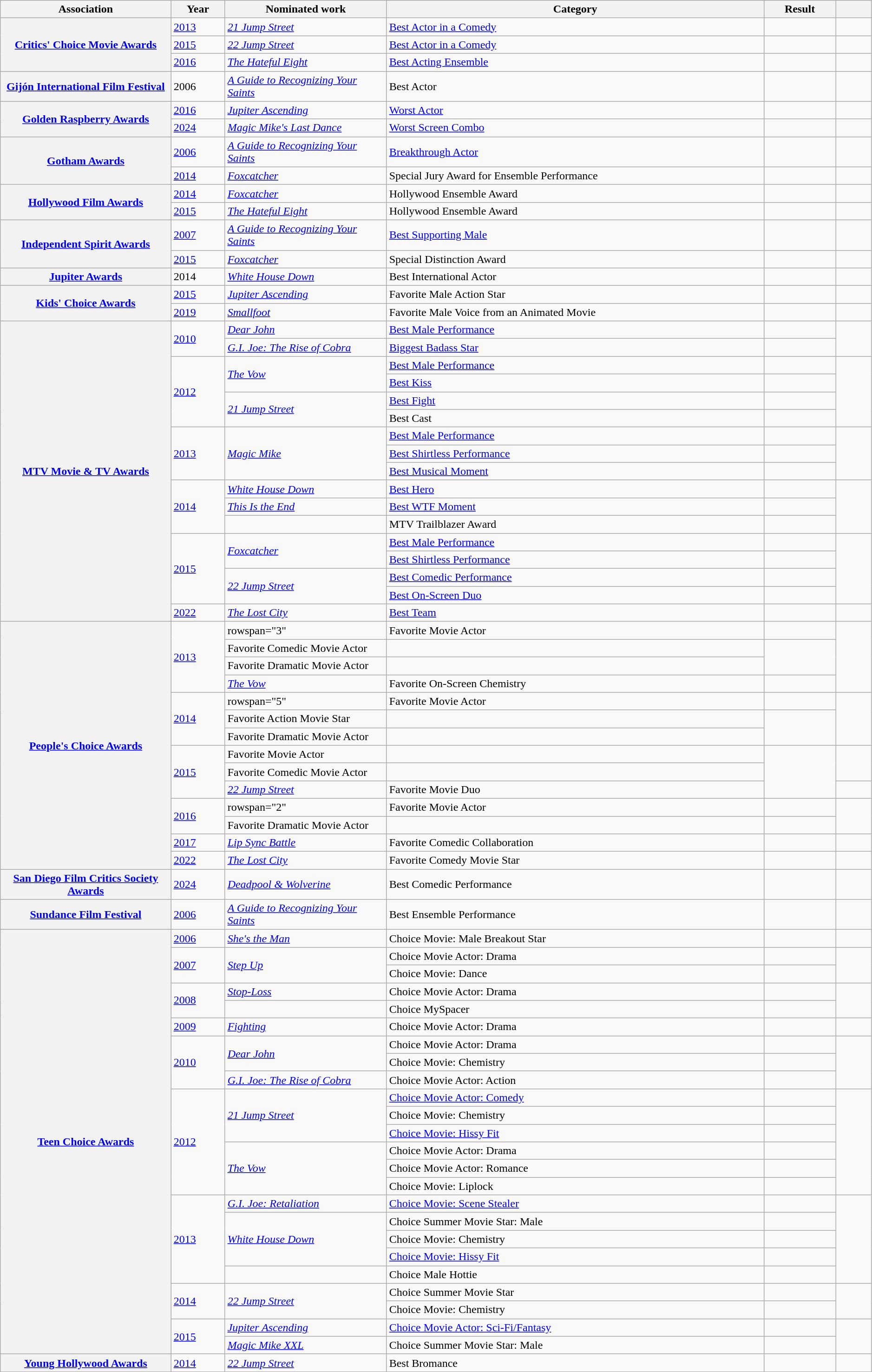<table class="wikitable sortable plainrowheaders" style="width:99%;">
<tr>
<th scope="col" style="width:19%;">Association</th>
<th scope="col" style="width:6%;">Year</th>
<th scope="col" style="width:18%;">Nominated work</th>
<th scope="col" style="width:42%;">Category</th>
<th scope="col" style="width:8%;">Result</th>
<th scope="col" style="width:4%;" class="unsortable"></th>
</tr>
<tr>
<th scope="row" rowspan="3"><a href='#'>Critics' Choice Movie Awards</a></th>
<td><a href='#'>2013</a></td>
<td><em><a href='#'>21 Jump Street</a></em></td>
<td><a href='#'>Best Actor in a Comedy</a></td>
<td></td>
<td style="text-align:center;"></td>
</tr>
<tr>
<td><a href='#'>2015</a></td>
<td><em><a href='#'>22 Jump Street</a></em></td>
<td><a href='#'>Best Actor in a Comedy</a></td>
<td></td>
<td style="text-align:center;"></td>
</tr>
<tr>
<td><a href='#'>2016</a></td>
<td><em><a href='#'>The Hateful Eight</a></em></td>
<td><a href='#'>Best Acting Ensemble</a></td>
<td></td>
<td style="text-align:center;"></td>
</tr>
<tr>
<th scope="row"><a href='#'>Gijón International Film Festival</a></th>
<td>2006</td>
<td><em><a href='#'>A Guide to Recognizing Your Saints</a></em></td>
<td>Best Actor</td>
<td></td>
<td style="text-align:center;"></td>
</tr>
<tr>
<th scope="row" rowspan="2"><a href='#'>Golden Raspberry Awards</a></th>
<td><a href='#'>2016</a></td>
<td><em><a href='#'>Jupiter Ascending</a></em></td>
<td><a href='#'>Worst Actor</a></td>
<td></td>
<td style="text-align:center;"></td>
</tr>
<tr>
<td><a href='#'>2024</a></td>
<td><em><a href='#'>Magic Mike's Last Dance</a></em></td>
<td><a href='#'>Worst Screen Combo</a></td>
<td></td>
<td style="text-align:center;"></td>
</tr>
<tr>
<th scope="row" rowspan="2"><a href='#'>Gotham Awards</a></th>
<td><a href='#'>2006</a></td>
<td><em><a href='#'>A Guide to Recognizing Your Saints</a></em></td>
<td><a href='#'>Breakthrough Actor</a></td>
<td></td>
<td style="text-align:center;"></td>
</tr>
<tr>
<td><a href='#'>2014</a></td>
<td><em><a href='#'>Foxcatcher</a></em></td>
<td>Special Jury Award for Ensemble Performance</td>
<td></td>
<td style="text-align:center;"></td>
</tr>
<tr>
<th scope="row" rowspan="2"><a href='#'>Hollywood Film Awards</a></th>
<td><a href='#'>2014</a></td>
<td><em><a href='#'>Foxcatcher</a></em></td>
<td>Hollywood Ensemble Award</td>
<td></td>
<td style="text-align:center;"></td>
</tr>
<tr>
<td><a href='#'>2015</a></td>
<td><em><a href='#'>The Hateful Eight</a></em></td>
<td>Hollywood Ensemble Award</td>
<td></td>
<td style="text-align:center;"></td>
</tr>
<tr>
<th scope="row" rowspan="2"><a href='#'>Independent Spirit Awards</a></th>
<td><a href='#'>2007</a></td>
<td><em><a href='#'>A Guide to Recognizing Your Saints</a></em></td>
<td><a href='#'>Best Supporting Male</a></td>
<td></td>
<td style="text-align:center;"></td>
</tr>
<tr>
<td><a href='#'>2015</a></td>
<td><em><a href='#'>Foxcatcher</a></em></td>
<td>Special Distinction Award</td>
<td></td>
<td style="text-align:center;"></td>
</tr>
<tr>
<th scope="row"><a href='#'>Jupiter Awards</a></th>
<td>2014</td>
<td><em><a href='#'>White House Down</a></em></td>
<td>Best International Actor</td>
<td></td>
<td style="text-align:center;"></td>
</tr>
<tr>
<th scope="row" rowspan="2"><a href='#'>Kids' Choice Awards</a></th>
<td><a href='#'>2015</a></td>
<td><em><a href='#'>Jupiter Ascending</a></em></td>
<td>Favorite Male Action Star</td>
<td></td>
<td style="text-align:center;"></td>
</tr>
<tr>
<td><a href='#'>2019</a></td>
<td><em><a href='#'>Smallfoot</a></em></td>
<td>Favorite Male Voice from an Animated Movie</td>
<td></td>
<td style="text-align:center;"></td>
</tr>
<tr>
<th scope="row" rowspan="17"><a href='#'>MTV Movie & TV Awards</a></th>
<td rowspan="2"><a href='#'>2010</a></td>
<td><em><a href='#'>Dear John</a></em></td>
<td><a href='#'>Best Male Performance</a></td>
<td></td>
<td style="text-align:center;" rowspan="2"></td>
</tr>
<tr>
<td><em><a href='#'>G.I. Joe: The Rise of Cobra</a></em></td>
<td><a href='#'>Biggest Badass Star</a></td>
<td></td>
</tr>
<tr>
<td rowspan="4"><a href='#'>2012</a></td>
<td rowspan="2"><em><a href='#'>The Vow</a></em></td>
<td><a href='#'>Best Male Performance</a></td>
<td></td>
<td style="text-align:center;" rowspan="4"></td>
</tr>
<tr>
<td><a href='#'>Best Kiss</a></td>
<td></td>
</tr>
<tr>
<td rowspan="2"><em><a href='#'>21 Jump Street</a></em></td>
<td><a href='#'>Best Fight</a></td>
<td></td>
</tr>
<tr>
<td>Best Cast</td>
<td></td>
</tr>
<tr>
<td rowspan="3"><a href='#'>2013</a></td>
<td rowspan="3"><em><a href='#'>Magic Mike</a></em></td>
<td><a href='#'>Best Male Performance</a></td>
<td></td>
<td style="text-align:center;" rowspan="3"></td>
</tr>
<tr>
<td><a href='#'>Best Shirtless Performance</a></td>
<td></td>
</tr>
<tr>
<td><a href='#'>Best Musical Moment</a></td>
<td></td>
</tr>
<tr>
<td rowspan="3"><a href='#'>2014</a></td>
<td><em><a href='#'>White House Down</a></em></td>
<td><a href='#'>Best Hero</a></td>
<td></td>
<td style="text-align:center;" rowspan="3"></td>
</tr>
<tr>
<td><em><a href='#'>This Is the End</a></em></td>
<td><a href='#'>Best WTF Moment</a></td>
<td></td>
</tr>
<tr>
<td></td>
<td>MTV Trailblazer Award</td>
<td></td>
</tr>
<tr>
<td rowspan="4"><a href='#'>2015</a></td>
<td rowspan="2"><em><a href='#'>Foxcatcher</a></em></td>
<td><a href='#'>Best Male Performance</a></td>
<td></td>
<td style="text-align:center;" rowspan="4"></td>
</tr>
<tr>
<td><a href='#'>Best Shirtless Performance</a></td>
<td></td>
</tr>
<tr>
<td rowspan="2"><em><a href='#'>22 Jump Street</a></em></td>
<td><a href='#'>Best Comedic Performance</a></td>
<td></td>
</tr>
<tr>
<td><a href='#'>Best On-Screen Duo</a></td>
<td></td>
</tr>
<tr>
<td><a href='#'>2022</a></td>
<td><em><a href='#'>The Lost City</a></em></td>
<td><a href='#'>Best Team</a></td>
<td></td>
<td style="text-align:center;"></td>
</tr>
<tr>
<th scope="row" rowspan="14"><a href='#'>People's Choice Awards</a></th>
<td rowspan="4"><a href='#'>2013</a></td>
<td>rowspan="3" </td>
<td>Favorite Movie Actor</td>
<td></td>
<td style="text-align:center;" rowspan="4"></td>
</tr>
<tr>
<td>Favorite Comedic Movie Actor</td>
<td></td>
</tr>
<tr>
<td>Favorite Dramatic Movie Actor</td>
<td></td>
</tr>
<tr>
<td><em><a href='#'>The Vow</a></em></td>
<td>Favorite On-Screen Chemistry</td>
<td></td>
</tr>
<tr>
<td rowspan="3"><a href='#'>2014</a></td>
<td>rowspan="5" </td>
<td>Favorite Movie Actor</td>
<td></td>
<td style="text-align:center;" rowspan="3"></td>
</tr>
<tr>
<td>Favorite Action Movie Star</td>
<td></td>
</tr>
<tr>
<td>Favorite Dramatic Movie Actor</td>
<td></td>
</tr>
<tr>
<td rowspan="3"><a href='#'>2015</a></td>
<td>Favorite Movie Actor</td>
<td></td>
<td style="text-align:center;" rowspan="3"></td>
</tr>
<tr>
<td>Favorite Comedic Movie Actor</td>
<td></td>
</tr>
<tr>
<td><em><a href='#'>22 Jump Street</a></em></td>
<td>Favorite Movie Duo</td>
<td></td>
</tr>
<tr>
<td rowspan="2"><a href='#'>2016</a></td>
<td>rowspan="2" </td>
<td>Favorite Movie Actor</td>
<td></td>
<td style="text-align:center;" rowspan="2"></td>
</tr>
<tr>
<td>Favorite Dramatic Movie Actor</td>
<td></td>
</tr>
<tr>
<td><a href='#'>2017</a></td>
<td><em><a href='#'>Lip Sync Battle</a></em></td>
<td>Favorite Comedic Collaboration</td>
<td></td>
<td style="text-align:center;"></td>
</tr>
<tr>
<td><a href='#'>2022</a></td>
<td><em><a href='#'>The Lost City</a></em></td>
<td>Favorite Comedy Movie Star</td>
<td></td>
<td style="text-align:center;"></td>
</tr>
<tr>
<th scope="row"><a href='#'>San Diego Film Critics Society Awards</a></th>
<td><a href='#'>2024</a></td>
<td><em><a href='#'>Deadpool & Wolverine</a></em></td>
<td>Best Comedic Performance</td>
<td></td>
<td style="text-align:center;"></td>
</tr>
<tr>
<th scope="row"><a href='#'>Sundance Film Festival</a></th>
<td><a href='#'>2006</a></td>
<td><em><a href='#'>A Guide to Recognizing Your Saints</a></em></td>
<td>Best Ensemble Performance</td>
<td></td>
<td style="text-align:center;"></td>
</tr>
<tr>
<th scope="row" rowspan="24"><a href='#'>Teen Choice Awards</a></th>
<td><a href='#'>2006</a></td>
<td><em><a href='#'>She's the Man</a></em></td>
<td>Choice Movie: Male Breakout Star</td>
<td></td>
<td style="text-align:center;"></td>
</tr>
<tr>
<td rowspan="2"><a href='#'>2007</a></td>
<td rowspan="2"><em><a href='#'>Step Up</a></em></td>
<td>Choice Movie Actor: Drama</td>
<td></td>
<td style="text-align:center;" rowspan="2"></td>
</tr>
<tr>
<td>Choice Movie: Dance</td>
<td></td>
</tr>
<tr>
<td rowspan="2"><a href='#'>2008</a></td>
<td><em><a href='#'>Stop-Loss</a></em></td>
<td>Choice Movie Actor: Drama</td>
<td></td>
<td style="text-align:center;" rowspan="2"></td>
</tr>
<tr>
<td></td>
<td>Choice MySpacer</td>
<td></td>
</tr>
<tr>
<td><a href='#'>2009</a></td>
<td><em><a href='#'>Fighting</a></em></td>
<td>Choice Movie Actor: Drama</td>
<td></td>
<td style="text-align:center;"></td>
</tr>
<tr>
<td rowspan="3"><a href='#'>2010</a></td>
<td rowspan="2"><em><a href='#'>Dear John</a></em></td>
<td>Choice Movie Actor: Drama</td>
<td></td>
<td style="text-align:center;" rowspan="3"><br></td>
</tr>
<tr>
<td>Choice Movie: Chemistry</td>
<td></td>
</tr>
<tr>
<td><em><a href='#'>G.I. Joe: The Rise of Cobra</a></em></td>
<td>Choice Movie Actor: Action</td>
<td></td>
</tr>
<tr>
<td rowspan="6"><a href='#'>2012</a></td>
<td rowspan="3"><em><a href='#'>21 Jump Street</a></em></td>
<td><a href='#'>Choice Movie Actor: Comedy</a></td>
<td></td>
<td style="text-align:center;" rowspan="6"><br><br></td>
</tr>
<tr>
<td>Choice Movie: Chemistry</td>
<td></td>
</tr>
<tr>
<td><a href='#'>Choice Movie: Hissy Fit</a></td>
<td></td>
</tr>
<tr>
<td rowspan="3"><em><a href='#'>The Vow</a></em></td>
<td>Choice Movie Actor: Drama</td>
<td></td>
</tr>
<tr>
<td>Choice Movie Actor: Romance</td>
<td></td>
</tr>
<tr>
<td>Choice Movie: Liplock</td>
<td></td>
</tr>
<tr>
<td rowspan="5"><a href='#'>2013</a></td>
<td><em><a href='#'>G.I. Joe: Retaliation</a></em></td>
<td><a href='#'>Choice Movie: Scene Stealer</a></td>
<td></td>
<td style="text-align:center;" rowspan="5"></td>
</tr>
<tr>
<td rowspan="3"><em><a href='#'>White House Down</a></em></td>
<td>Choice Summer Movie Star: Male</td>
<td></td>
</tr>
<tr>
<td>Choice Movie: Chemistry</td>
<td></td>
</tr>
<tr>
<td><a href='#'>Choice Movie: Hissy Fit</a></td>
<td></td>
</tr>
<tr>
<td></td>
<td>Choice Male Hottie</td>
<td></td>
</tr>
<tr>
<td rowspan="2"><a href='#'>2014</a></td>
<td rowspan="2"><em><a href='#'>22 Jump Street</a></em></td>
<td>Choice Summer Movie Star</td>
<td></td>
<td style="text-align:center;" rowspan="2"></td>
</tr>
<tr>
<td>Choice Movie: Chemistry</td>
<td></td>
</tr>
<tr>
<td rowspan="2"><a href='#'>2015</a></td>
<td><em><a href='#'>Jupiter Ascending</a></em></td>
<td><a href='#'>Choice Movie Actor: Sci-Fi/Fantasy</a></td>
<td></td>
<td style="text-align:center;" rowspan="2"></td>
</tr>
<tr>
<td><em><a href='#'>Magic Mike XXL</a></em></td>
<td>Choice Summer Movie Star: Male</td>
<td></td>
</tr>
<tr>
<th scope="row"><a href='#'>Young Hollywood Awards</a></th>
<td><a href='#'>2014</a></td>
<td><em><a href='#'>22 Jump Street</a></em></td>
<td>Best Bromance</td>
<td></td>
<td style="text-align:center;"></td>
</tr>
</table>
